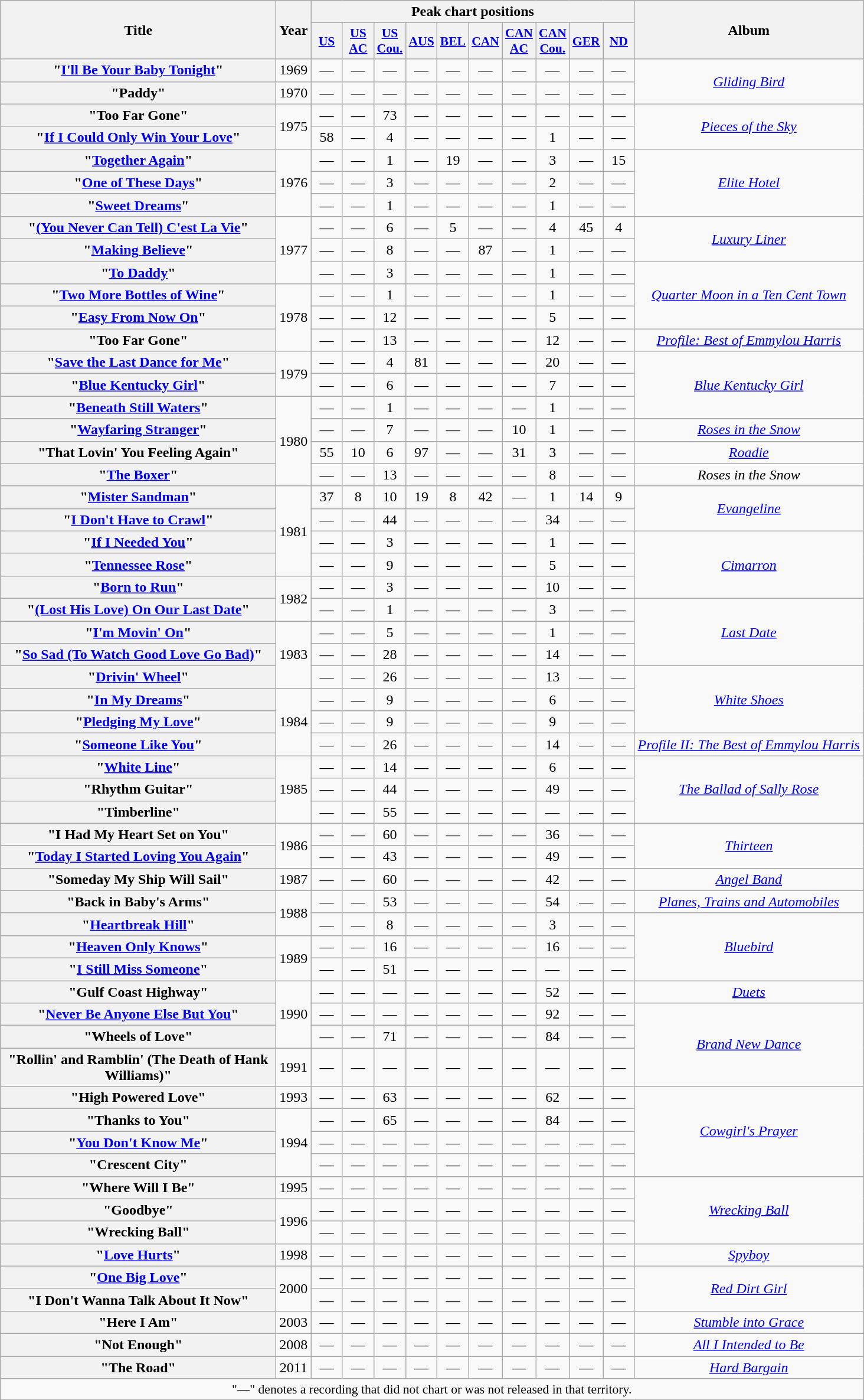<table class="wikitable plainrowheaders" style="text-align:center;" border="1">
<tr>
<th scope="col" rowspan="2" style="width:19em;">Title</th>
<th scope="col" rowspan="2">Year</th>
<th scope="col" colspan="10">Peak chart positions</th>
<th scope="col" rowspan="2">Album</th>
</tr>
<tr>
<th scope="col" style="width:2em;font-size:90%;"><a href='#'>US</a><br></th>
<th scope="col" style="width:2em;font-size:90%;"><a href='#'>US<br>AC</a><br></th>
<th scope="col" style="width:2em;font-size:90%;"><a href='#'>US<br>Cou.</a><br></th>
<th scope="col" style="width:2em;font-size:90%;"><a href='#'>AUS</a><br></th>
<th scope="col" style="width:2em;font-size:90%;"><a href='#'>BEL</a><br></th>
<th scope="col" style="width:2em;font-size:90%;"><a href='#'>CAN</a><br></th>
<th scope="col" style="width:2em;font-size:90%;"><a href='#'>CAN<br>AC</a><br></th>
<th scope="col" style="width:2em;font-size:90%;"><a href='#'>CAN<br>Cou.</a><br></th>
<th scope="col" style="width:2em;font-size:90%;"><a href='#'>GER</a><br></th>
<th scope="col" style="width:2em;font-size:90%;"><a href='#'>ND</a><br></th>
</tr>
<tr>
<th scope="row">"<a href='#'>I'll Be Your Baby Tonight</a>"</th>
<td>1969</td>
<td>—</td>
<td>—</td>
<td>—</td>
<td>—</td>
<td>—</td>
<td>—</td>
<td>—</td>
<td>—</td>
<td>—</td>
<td>—</td>
<td rowspan="2"><em><a href='#'>Gliding Bird</a></em></td>
</tr>
<tr>
<th scope="row">"Paddy"</th>
<td>1970</td>
<td>—</td>
<td>—</td>
<td>—</td>
<td>—</td>
<td>—</td>
<td>—</td>
<td>—</td>
<td>—</td>
<td>—</td>
<td>—</td>
</tr>
<tr>
<th scope="row">"Too Far Gone"</th>
<td rowspan="2">1975</td>
<td>—</td>
<td>—</td>
<td>73</td>
<td>—</td>
<td>—</td>
<td>—</td>
<td>—</td>
<td>—</td>
<td>—</td>
<td>—</td>
<td rowspan="2"><em><a href='#'>Pieces of the Sky</a></em></td>
</tr>
<tr>
<th scope="row">"<a href='#'>If I Could Only Win Your Love</a>"</th>
<td>58</td>
<td>—</td>
<td>4</td>
<td>—</td>
<td>—</td>
<td>—</td>
<td>—</td>
<td>1</td>
<td>—</td>
<td>—</td>
</tr>
<tr>
<th scope="row">"<a href='#'>Together Again</a>"</th>
<td rowspan="3">1976</td>
<td>—</td>
<td>—</td>
<td>1</td>
<td>—</td>
<td>19</td>
<td>—</td>
<td>—</td>
<td>3</td>
<td>—</td>
<td>15</td>
<td rowspan="3"><em><a href='#'>Elite Hotel</a></em></td>
</tr>
<tr>
<th scope="row">"<a href='#'>One of These Days</a>"</th>
<td>—</td>
<td>—</td>
<td>3</td>
<td>—</td>
<td>—</td>
<td>—</td>
<td>—</td>
<td>2</td>
<td>—</td>
<td>—</td>
</tr>
<tr>
<th scope="row">"<a href='#'>Sweet Dreams</a>"</th>
<td>—</td>
<td>—</td>
<td>1</td>
<td>—</td>
<td>—</td>
<td>—</td>
<td>—</td>
<td>1</td>
<td>—</td>
<td>—</td>
</tr>
<tr>
<th scope="row">"<a href='#'>(You Never Can Tell) C'est La Vie</a>"</th>
<td rowspan="3">1977</td>
<td>—</td>
<td>—</td>
<td>6</td>
<td>—</td>
<td>5</td>
<td>—</td>
<td>—</td>
<td>4</td>
<td>45</td>
<td>4</td>
<td rowspan="2"><em><a href='#'>Luxury Liner</a></em></td>
</tr>
<tr>
<th scope="row">"<a href='#'>Making Believe</a>"</th>
<td>—</td>
<td>—</td>
<td>8</td>
<td>—</td>
<td>—</td>
<td>87</td>
<td>—</td>
<td>1</td>
<td>—</td>
<td>—</td>
</tr>
<tr>
<th scope="row">"<a href='#'>To Daddy</a>"</th>
<td>—</td>
<td>—</td>
<td>3</td>
<td>—</td>
<td>—</td>
<td>—</td>
<td>—</td>
<td>1</td>
<td>—</td>
<td>—</td>
<td rowspan="3"><em><a href='#'>Quarter Moon in a Ten Cent Town</a></em></td>
</tr>
<tr>
<th scope="row">"<a href='#'>Two More Bottles of Wine</a>"</th>
<td rowspan="3">1978</td>
<td>—</td>
<td>—</td>
<td>1</td>
<td>—</td>
<td>—</td>
<td>—</td>
<td>—</td>
<td>1</td>
<td>—</td>
<td>—</td>
</tr>
<tr>
<th scope="row">"<a href='#'>Easy From Now On</a>"</th>
<td>—</td>
<td>—</td>
<td>12</td>
<td>—</td>
<td>—</td>
<td>—</td>
<td>—</td>
<td>5</td>
<td>—</td>
<td>—</td>
</tr>
<tr>
<th scope="row">"Too Far Gone"</th>
<td>—</td>
<td>—</td>
<td>13</td>
<td>—</td>
<td>—</td>
<td>—</td>
<td>—</td>
<td>12</td>
<td>—</td>
<td>—</td>
<td><em><a href='#'>Profile: Best of Emmylou Harris</a></em></td>
</tr>
<tr>
<th scope="row">"<a href='#'>Save the Last Dance for Me</a>"</th>
<td rowspan="2">1979</td>
<td>—</td>
<td>—</td>
<td>4</td>
<td>81</td>
<td>—</td>
<td>—</td>
<td>—</td>
<td>20</td>
<td>—</td>
<td>—</td>
<td rowspan="3"><em><a href='#'>Blue Kentucky Girl</a></em></td>
</tr>
<tr>
<th scope="row">"<a href='#'>Blue Kentucky Girl</a>"</th>
<td>—</td>
<td>—</td>
<td>6</td>
<td>—</td>
<td>—</td>
<td>—</td>
<td>—</td>
<td>7</td>
<td>—</td>
<td>—</td>
</tr>
<tr>
<th scope="row">"<a href='#'>Beneath Still Waters</a>"</th>
<td rowspan="4">1980</td>
<td>—</td>
<td>—</td>
<td>1</td>
<td>—</td>
<td>—</td>
<td>—</td>
<td>—</td>
<td>1</td>
<td>—</td>
<td>—</td>
</tr>
<tr>
<th scope="row">"<a href='#'>Wayfaring Stranger</a>"</th>
<td>—</td>
<td>—</td>
<td>7</td>
<td>—</td>
<td>—</td>
<td>—</td>
<td>10</td>
<td>1</td>
<td>—</td>
<td>—</td>
<td><em><a href='#'>Roses in the Snow</a></em></td>
</tr>
<tr>
<th scope="row">"That Lovin' You Feeling Again"<br></th>
<td>55</td>
<td>10</td>
<td>6</td>
<td>97</td>
<td>—</td>
<td>—</td>
<td>31</td>
<td>3</td>
<td>—</td>
<td>—</td>
<td><em><a href='#'>Roadie</a></em></td>
</tr>
<tr>
<th scope="row">"<a href='#'>The Boxer</a>"</th>
<td>—</td>
<td>—</td>
<td>13</td>
<td>—</td>
<td>—</td>
<td>—</td>
<td>—</td>
<td>8</td>
<td>—</td>
<td>—</td>
<td><em>Roses in the Snow</em></td>
</tr>
<tr>
<th scope="row">"<a href='#'>Mister Sandman</a>"</th>
<td rowspan="4">1981</td>
<td>37</td>
<td>8</td>
<td>10</td>
<td>19</td>
<td>8</td>
<td>42</td>
<td>—</td>
<td>1</td>
<td>14</td>
<td>9</td>
<td rowspan="2"><em><a href='#'>Evangeline</a></em></td>
</tr>
<tr>
<th scope="row">"<a href='#'>I Don't Have to Crawl</a>"</th>
<td>—</td>
<td>—</td>
<td>44</td>
<td>—</td>
<td>—</td>
<td>—</td>
<td>—</td>
<td>34</td>
<td>—</td>
<td>—</td>
</tr>
<tr>
<th scope="row">"<a href='#'>If I Needed You</a>" </th>
<td>—</td>
<td>—</td>
<td>3</td>
<td>—</td>
<td>—</td>
<td>—</td>
<td>—</td>
<td>1</td>
<td>—</td>
<td>—</td>
<td rowspan="3"><em><a href='#'>Cimarron</a></em></td>
</tr>
<tr>
<th scope="row">"<a href='#'>Tennessee Rose</a>"</th>
<td>—</td>
<td>—</td>
<td>9</td>
<td>—</td>
<td>—</td>
<td>—</td>
<td>—</td>
<td>5</td>
<td>—</td>
<td>—</td>
</tr>
<tr>
<th scope="row">"<a href='#'>Born to Run</a>"</th>
<td rowspan="2">1982</td>
<td>—</td>
<td>—</td>
<td>3</td>
<td>—</td>
<td>—</td>
<td>—</td>
<td>—</td>
<td>10</td>
<td>—</td>
<td>—</td>
</tr>
<tr>
<th scope="row">"<a href='#'>(Lost His Love) On Our Last Date</a>"</th>
<td>—</td>
<td>—</td>
<td>1</td>
<td>—</td>
<td>—</td>
<td>—</td>
<td>—</td>
<td>3</td>
<td>—</td>
<td>—</td>
<td rowspan="3"><em><a href='#'>Last Date</a></em></td>
</tr>
<tr>
<th scope="row">"<a href='#'>I'm Movin' On</a>"</th>
<td rowspan="3">1983</td>
<td>—</td>
<td>—</td>
<td>5</td>
<td>—</td>
<td>—</td>
<td>—</td>
<td>—</td>
<td>1</td>
<td>—</td>
<td>—</td>
</tr>
<tr>
<th scope="row">"<a href='#'>So Sad (To Watch Good Love Go Bad)</a>"</th>
<td>—</td>
<td>—</td>
<td>28</td>
<td>—</td>
<td>—</td>
<td>—</td>
<td>—</td>
<td>14</td>
<td>—</td>
<td>—</td>
</tr>
<tr>
<th scope="row">"<a href='#'>Drivin' Wheel</a>"</th>
<td>—</td>
<td>—</td>
<td>26</td>
<td>—</td>
<td>—</td>
<td>—</td>
<td>—</td>
<td>13</td>
<td>—</td>
<td>—</td>
<td rowspan="3"><em><a href='#'>White Shoes</a></em></td>
</tr>
<tr>
<th scope="row">"<a href='#'>In My Dreams</a>"</th>
<td rowspan="3">1984</td>
<td>—</td>
<td>—</td>
<td>9</td>
<td>—</td>
<td>—</td>
<td>—</td>
<td>—</td>
<td>6</td>
<td>—</td>
<td>—</td>
</tr>
<tr>
<th scope="row">"<a href='#'>Pledging My Love</a>"</th>
<td>—</td>
<td>—</td>
<td>9</td>
<td>—</td>
<td>—</td>
<td>—</td>
<td>—</td>
<td>9</td>
<td>—</td>
<td>—</td>
</tr>
<tr>
<th scope="row">"<a href='#'>Someone Like You</a>"</th>
<td>—</td>
<td>—</td>
<td>26</td>
<td>—</td>
<td>—</td>
<td>—</td>
<td>—</td>
<td>14</td>
<td>—</td>
<td>—</td>
<td><em><a href='#'>Profile II: The Best of Emmylou Harris</a></em></td>
</tr>
<tr>
<th scope="row">"<a href='#'>White Line</a>"</th>
<td rowspan="3">1985</td>
<td>—</td>
<td>—</td>
<td>14</td>
<td>—</td>
<td>—</td>
<td>—</td>
<td>—</td>
<td>6</td>
<td>—</td>
<td>—</td>
<td rowspan="3"><em><a href='#'>The Ballad of Sally Rose</a></em></td>
</tr>
<tr>
<th scope="row">"Rhythm Guitar"</th>
<td>—</td>
<td>—</td>
<td>44</td>
<td>—</td>
<td>—</td>
<td>—</td>
<td>—</td>
<td>49</td>
<td>—</td>
<td>—</td>
</tr>
<tr>
<th scope="row">"Timberline"</th>
<td>—</td>
<td>—</td>
<td>55</td>
<td>—</td>
<td>—</td>
<td>—</td>
<td>—</td>
<td>—</td>
<td>—</td>
<td>—</td>
</tr>
<tr>
<th scope="row">"I Had My Heart Set on You"</th>
<td rowspan="2">1986</td>
<td>—</td>
<td>—</td>
<td>60</td>
<td>—</td>
<td>—</td>
<td>—</td>
<td>—</td>
<td>36</td>
<td>—</td>
<td>—</td>
<td rowspan="2"><em><a href='#'>Thirteen</a></em></td>
</tr>
<tr>
<th scope="row">"<a href='#'>Today I Started Loving You Again</a>"</th>
<td>—</td>
<td>—</td>
<td>43</td>
<td>—</td>
<td>—</td>
<td>—</td>
<td>—</td>
<td>49</td>
<td>—</td>
<td>—</td>
</tr>
<tr>
<th scope="row">"Someday My Ship Will Sail"</th>
<td>1987</td>
<td>—</td>
<td>—</td>
<td>60</td>
<td>—</td>
<td>—</td>
<td>—</td>
<td>—</td>
<td>42</td>
<td>—</td>
<td>—</td>
<td><em><a href='#'>Angel Band</a></em></td>
</tr>
<tr>
<th scope="row">"Back in Baby's Arms"</th>
<td rowspan="2">1988</td>
<td>—</td>
<td>—</td>
<td>53</td>
<td>—</td>
<td>—</td>
<td>—</td>
<td>—</td>
<td>54</td>
<td>—</td>
<td>—</td>
<td><em><a href='#'>Planes, Trains and Automobiles</a></em></td>
</tr>
<tr>
<th scope="row">"<a href='#'>Heartbreak Hill</a>"</th>
<td>—</td>
<td>—</td>
<td>8</td>
<td>—</td>
<td>—</td>
<td>—</td>
<td>—</td>
<td>3</td>
<td>—</td>
<td>—</td>
<td rowspan="3"><em><a href='#'>Bluebird</a></em></td>
</tr>
<tr>
<th scope="row">"<a href='#'>Heaven Only Knows</a>"</th>
<td rowspan="2">1989</td>
<td>—</td>
<td>—</td>
<td>16</td>
<td>—</td>
<td>—</td>
<td>—</td>
<td>—</td>
<td>16</td>
<td>—</td>
<td>—</td>
</tr>
<tr>
<th scope="row">"<a href='#'>I Still Miss Someone</a>"</th>
<td>—</td>
<td>—</td>
<td>51</td>
<td>—</td>
<td>—</td>
<td>—</td>
<td>—</td>
<td>—</td>
<td>—</td>
<td>—</td>
</tr>
<tr>
<th scope="row">"Gulf Coast Highway" </th>
<td rowspan="3">1990</td>
<td>—</td>
<td>—</td>
<td>—</td>
<td>—</td>
<td>—</td>
<td>—</td>
<td>—</td>
<td>52</td>
<td>—</td>
<td>—</td>
<td><em><a href='#'>Duets</a></em></td>
</tr>
<tr>
<th scope="row">"<a href='#'>Never Be Anyone Else But You</a>"</th>
<td>—</td>
<td>—</td>
<td>—</td>
<td>—</td>
<td>—</td>
<td>—</td>
<td>—</td>
<td>92</td>
<td>—</td>
<td>—</td>
<td rowspan="3"><em><a href='#'>Brand New Dance</a></em></td>
</tr>
<tr>
<th scope="row">"Wheels of Love"</th>
<td>—</td>
<td>—</td>
<td>71</td>
<td>—</td>
<td>—</td>
<td>—</td>
<td>—</td>
<td>84</td>
<td>—</td>
<td>—</td>
</tr>
<tr>
<th scope="row">"Rollin' and Ramblin' (The Death of Hank Williams)"</th>
<td>1991</td>
<td>—</td>
<td>—</td>
<td>—</td>
<td>—</td>
<td>—</td>
<td>—</td>
<td>—</td>
<td>—</td>
<td>—</td>
<td>—</td>
</tr>
<tr>
<th scope="row">"High Powered Love"</th>
<td>1993</td>
<td>—</td>
<td>—</td>
<td>63</td>
<td>—</td>
<td>—</td>
<td>—</td>
<td>—</td>
<td>62</td>
<td>—</td>
<td>—</td>
<td rowspan="4"><em><a href='#'>Cowgirl's Prayer</a></em></td>
</tr>
<tr>
<th scope="row">"Thanks to You"</th>
<td rowspan="3">1994</td>
<td>—</td>
<td>—</td>
<td>65</td>
<td>—</td>
<td>—</td>
<td>—</td>
<td>—</td>
<td>84</td>
<td>—</td>
<td>—</td>
</tr>
<tr>
<th scope="row">"<a href='#'>You Don't Know Me</a>"</th>
<td>—</td>
<td>—</td>
<td>—</td>
<td>—</td>
<td>—</td>
<td>—</td>
<td>—</td>
<td>—</td>
<td>—</td>
<td>—</td>
</tr>
<tr>
<th scope="row">"Crescent City"</th>
<td>—</td>
<td>—</td>
<td>—</td>
<td>—</td>
<td>—</td>
<td>—</td>
<td>—</td>
<td>—</td>
<td>—</td>
<td>—</td>
</tr>
<tr>
<th scope="row">"Where Will I Be"</th>
<td>1995</td>
<td>—</td>
<td>—</td>
<td>—</td>
<td>—</td>
<td>—</td>
<td>—</td>
<td>—</td>
<td>—</td>
<td>—</td>
<td>—</td>
<td rowspan="3"><em><a href='#'>Wrecking Ball</a></em></td>
</tr>
<tr>
<th scope="row">"Goodbye"</th>
<td rowspan="2">1996</td>
<td>—</td>
<td>—</td>
<td>—</td>
<td>—</td>
<td>—</td>
<td>—</td>
<td>—</td>
<td>—</td>
<td>—</td>
<td>—</td>
</tr>
<tr>
<th scope="row">"Wrecking Ball"</th>
<td>—</td>
<td>—</td>
<td>—</td>
<td>—</td>
<td>—</td>
<td>—</td>
<td>—</td>
<td>—</td>
<td>—</td>
<td>—</td>
</tr>
<tr>
<th scope="row">"<a href='#'>Love Hurts</a>"</th>
<td>1998</td>
<td>—</td>
<td>—</td>
<td>—</td>
<td>—</td>
<td>—</td>
<td>—</td>
<td>—</td>
<td>—</td>
<td>—</td>
<td>—</td>
<td><em><a href='#'>Spyboy</a></em></td>
</tr>
<tr>
<th scope="row">"<a href='#'>One Big Love</a>"</th>
<td rowspan="2">2000</td>
<td>—</td>
<td>—</td>
<td>—</td>
<td>—</td>
<td>—</td>
<td>—</td>
<td>—</td>
<td>—</td>
<td>—</td>
<td>—</td>
<td rowspan="2"><em><a href='#'>Red Dirt Girl</a></em></td>
</tr>
<tr>
<th scope="row">"I Don't Wanna Talk About It Now"</th>
<td>—</td>
<td>—</td>
<td>—</td>
<td>—</td>
<td>—</td>
<td>—</td>
<td>—</td>
<td>—</td>
<td>—</td>
<td>—</td>
</tr>
<tr>
<th scope="row">"Here I Am"</th>
<td>2003</td>
<td>—</td>
<td>—</td>
<td>—</td>
<td>—</td>
<td>—</td>
<td>—</td>
<td>—</td>
<td>—</td>
<td>—</td>
<td>—</td>
<td><em><a href='#'>Stumble into Grace</a></em></td>
</tr>
<tr>
<th scope="row">"Not Enough"</th>
<td>2008</td>
<td>—</td>
<td>—</td>
<td>—</td>
<td>—</td>
<td>—</td>
<td>—</td>
<td>—</td>
<td>—</td>
<td>—</td>
<td>—</td>
<td><em><a href='#'>All I Intended to Be</a></em></td>
</tr>
<tr>
<th scope="row">"The Road"</th>
<td>2011</td>
<td>—</td>
<td>—</td>
<td>—</td>
<td>—</td>
<td>—</td>
<td>—</td>
<td>—</td>
<td>—</td>
<td>—</td>
<td>—</td>
<td><em><a href='#'>Hard Bargain</a></em></td>
</tr>
<tr>
<td colspan="13" style="font-size:90%">"—" denotes a recording that did not chart or was not released in that territory.</td>
</tr>
</table>
